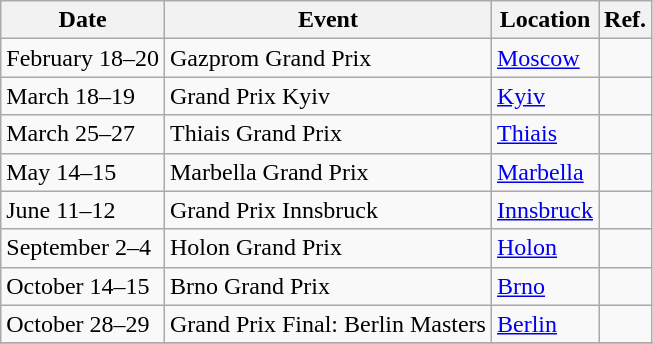<table class="wikitable sortable">
<tr>
<th>Date</th>
<th>Event</th>
<th>Location</th>
<th>Ref.</th>
</tr>
<tr>
<td>February 18–20</td>
<td>Gazprom Grand Prix</td>
<td> <a href='#'>Moscow</a></td>
<td></td>
</tr>
<tr>
<td>March 18–19</td>
<td>Grand Prix Kyiv</td>
<td> <a href='#'>Kyiv</a></td>
<td></td>
</tr>
<tr>
<td>March 25–27</td>
<td>Thiais Grand Prix</td>
<td> <a href='#'>Thiais</a></td>
<td></td>
</tr>
<tr>
<td>May 14–15</td>
<td>Marbella Grand Prix</td>
<td> <a href='#'>Marbella</a></td>
<td></td>
</tr>
<tr>
<td>June 11–12</td>
<td>Grand Prix Innsbruck</td>
<td> <a href='#'>Innsbruck</a></td>
<td></td>
</tr>
<tr>
<td>September 2–4</td>
<td>Holon Grand Prix</td>
<td> <a href='#'>Holon</a></td>
<td></td>
</tr>
<tr>
<td>October 14–15</td>
<td>Brno Grand Prix</td>
<td> <a href='#'>Brno</a></td>
<td></td>
</tr>
<tr>
<td>October 28–29</td>
<td>Grand Prix Final: Berlin Masters</td>
<td> <a href='#'>Berlin</a></td>
<td></td>
</tr>
<tr>
</tr>
</table>
